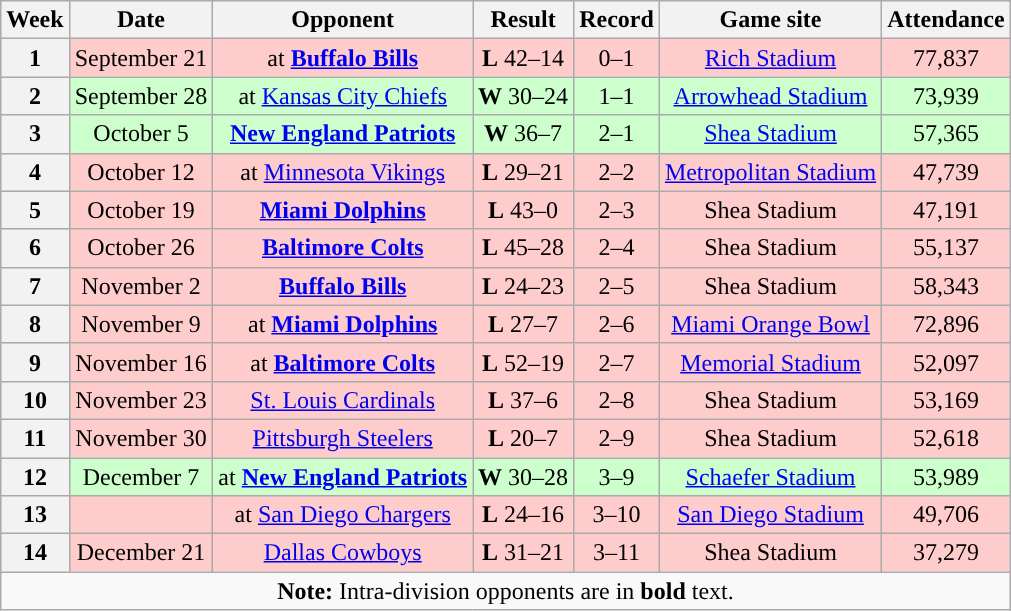<table class="wikitable"  style="text-align: center";>
<tr>
<th>Week</th>
<th>Date</th>
<th>Opponent</th>
<th>Result</th>
<th>Record</th>
<th>Game site</th>
<th>Attendance</th>
</tr>
<tr style="background:#fcc">
<th>1</th>
<td>September 21</td>
<td>at <strong><a href='#'>Buffalo Bills</a></strong></td>
<td><strong>L</strong> 42–14</td>
<td>0–1</td>
<td><a href='#'>Rich Stadium</a></td>
<td>77,837</td>
</tr>
<tr style="background:#cfc">
<th>2</th>
<td>September 28</td>
<td>at <a href='#'>Kansas City Chiefs</a></td>
<td><strong>W</strong> 30–24</td>
<td>1–1</td>
<td><a href='#'>Arrowhead Stadium</a></td>
<td>73,939</td>
</tr>
<tr style="background:#cfc">
<th>3</th>
<td>October 5</td>
<td><strong><a href='#'>New England Patriots</a></strong></td>
<td><strong>W</strong> 36–7</td>
<td>2–1</td>
<td><a href='#'>Shea Stadium</a></td>
<td>57,365</td>
</tr>
<tr style="background:#fcc">
<th>4</th>
<td>October 12</td>
<td>at <a href='#'>Minnesota Vikings</a></td>
<td><strong>L</strong> 29–21</td>
<td>2–2</td>
<td><a href='#'>Metropolitan Stadium</a></td>
<td>47,739</td>
</tr>
<tr style="background:#fcc">
<th>5</th>
<td>October 19</td>
<td><strong><a href='#'>Miami Dolphins</a></strong></td>
<td><strong>L</strong> 43–0</td>
<td>2–3</td>
<td>Shea Stadium</td>
<td>47,191</td>
</tr>
<tr style="background:#fcc">
<th>6</th>
<td>October 26</td>
<td><strong><a href='#'>Baltimore Colts</a></strong></td>
<td><strong>L</strong> 45–28</td>
<td>2–4</td>
<td>Shea Stadium</td>
<td>55,137</td>
</tr>
<tr style="background:#fcc">
<th>7</th>
<td>November 2</td>
<td><strong><a href='#'>Buffalo Bills</a></strong></td>
<td><strong>L</strong> 24–23</td>
<td>2–5</td>
<td>Shea Stadium</td>
<td>58,343</td>
</tr>
<tr style="background:#fcc">
<th>8</th>
<td>November 9</td>
<td>at <strong><a href='#'>Miami Dolphins</a></strong></td>
<td><strong>L</strong> 27–7</td>
<td>2–6</td>
<td><a href='#'>Miami Orange Bowl</a></td>
<td>72,896</td>
</tr>
<tr style="background:#fcc">
<th>9</th>
<td>November 16</td>
<td>at <strong><a href='#'>Baltimore Colts</a></strong></td>
<td><strong>L</strong> 52–19</td>
<td>2–7</td>
<td><a href='#'>Memorial Stadium</a></td>
<td>52,097</td>
</tr>
<tr style="background:#fcc">
<th>10</th>
<td>November 23</td>
<td><a href='#'>St. Louis Cardinals</a></td>
<td><strong>L</strong> 37–6</td>
<td>2–8</td>
<td>Shea Stadium</td>
<td>53,169</td>
</tr>
<tr style="background:#fcc">
<th>11</th>
<td>November 30</td>
<td><a href='#'>Pittsburgh Steelers</a></td>
<td><strong>L</strong> 20–7</td>
<td>2–9</td>
<td>Shea Stadium</td>
<td>52,618</td>
</tr>
<tr style="background:#cfc">
<th>12</th>
<td>December 7</td>
<td>at <strong><a href='#'>New England Patriots</a></strong></td>
<td><strong>W</strong> 30–28</td>
<td>3–9</td>
<td><a href='#'>Schaefer Stadium</a></td>
<td>53,989</td>
</tr>
<tr style="background:#fcc">
<th>13</th>
<td></td>
<td>at <a href='#'>San Diego Chargers</a></td>
<td><strong>L</strong> 24–16</td>
<td>3–10</td>
<td><a href='#'>San Diego Stadium</a></td>
<td>49,706</td>
</tr>
<tr style="background:#fcc">
<th>14</th>
<td>December 21</td>
<td><a href='#'>Dallas Cowboys</a></td>
<td><strong>L</strong> 31–21</td>
<td>3–11</td>
<td>Shea Stadium</td>
<td>37,279</td>
</tr>
<tr>
<td colspan="8"><strong>Note:</strong> Intra-division opponents are in <strong>bold</strong> text.</td>
</tr>
</table>
